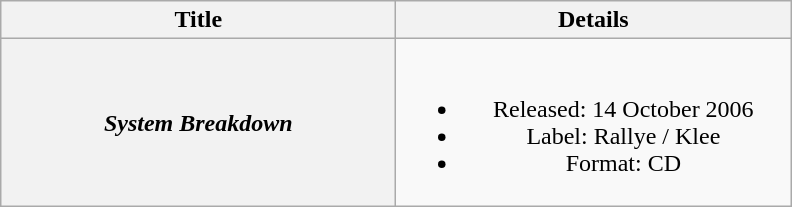<table class="wikitable plainrowheaders" style="text-align:center;" border="1">
<tr>
<th scope="col" rowspan="1" style="width:16em;">Title</th>
<th scope="col" rowspan="1" style="width:16em;">Details</th>
</tr>
<tr>
<th scope="row"><em>System Breakdown</em></th>
<td><br><ul><li>Released: 14 October 2006 </li><li>Label:  Rallye / Klee </li><li>Format: CD</li></ul></td>
</tr>
</table>
